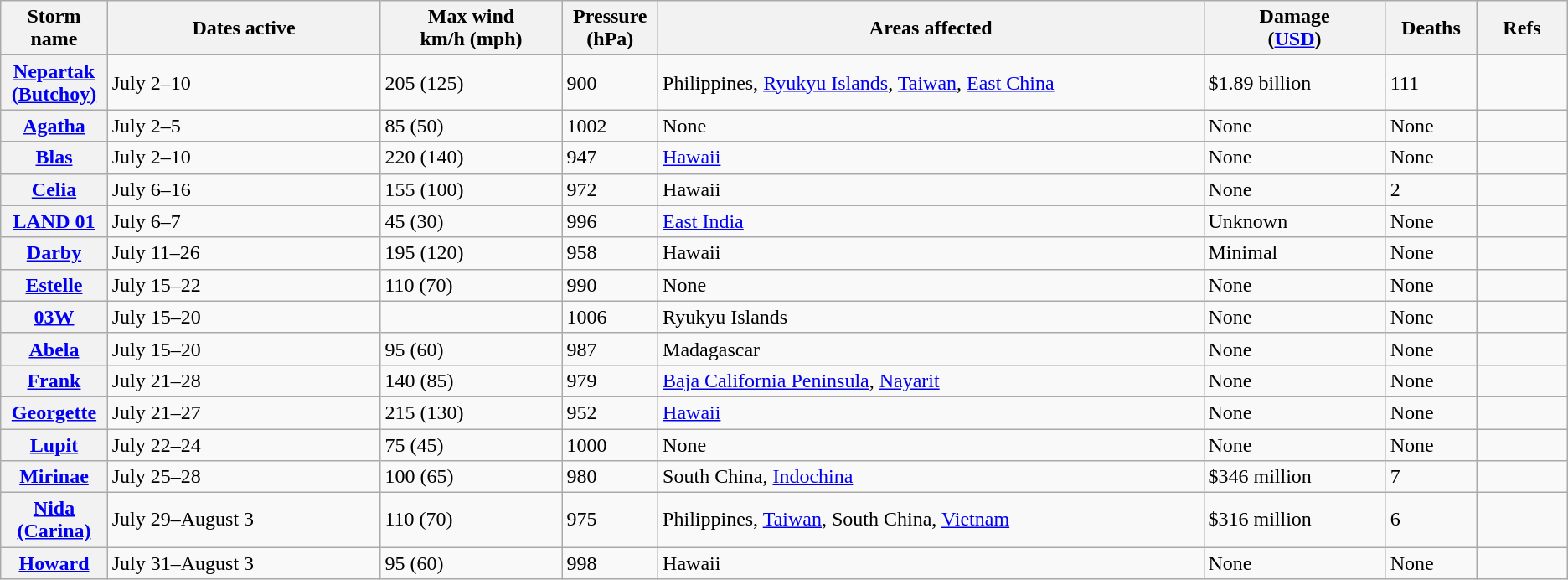<table class="wikitable sortable">
<tr>
<th width="5%">Storm name</th>
<th width="15%">Dates active</th>
<th width="10%">Max wind<br>km/h (mph)</th>
<th width="5%">Pressure<br>(hPa)</th>
<th width="30%">Areas affected</th>
<th width="10%">Damage<br>(<a href='#'>USD</a>)</th>
<th width="5%">Deaths</th>
<th width="5%">Refs</th>
</tr>
<tr>
<th><a href='#'>Nepartak (Butchoy)</a></th>
<td>July 2–10</td>
<td>205 (125)</td>
<td>900</td>
<td>Philippines, <a href='#'>Ryukyu Islands</a>, <a href='#'>Taiwan</a>, <a href='#'>East China</a></td>
<td>$1.89 billion</td>
<td>111</td>
<td></td>
</tr>
<tr>
<th><a href='#'>Agatha</a></th>
<td>July 2–5</td>
<td>85 (50)</td>
<td>1002</td>
<td>None</td>
<td>None</td>
<td>None</td>
<td></td>
</tr>
<tr>
<th><a href='#'>Blas</a></th>
<td>July 2–10</td>
<td>220 (140)</td>
<td>947</td>
<td><a href='#'>Hawaii</a></td>
<td>None</td>
<td>None</td>
<td></td>
</tr>
<tr>
<th><a href='#'>Celia</a></th>
<td>July 6–16</td>
<td>155 (100)</td>
<td>972</td>
<td>Hawaii</td>
<td>None</td>
<td>2</td>
<td></td>
</tr>
<tr>
<th><a href='#'>LAND 01</a></th>
<td>July 6–7</td>
<td>45 (30)</td>
<td>996</td>
<td><a href='#'>East India</a></td>
<td>Unknown</td>
<td>None</td>
<td></td>
</tr>
<tr>
<th><a href='#'>Darby</a></th>
<td>July 11–26</td>
<td>195 (120)</td>
<td>958</td>
<td>Hawaii</td>
<td>Minimal</td>
<td>None</td>
<td></td>
</tr>
<tr>
<th><a href='#'>Estelle</a></th>
<td>July 15–22</td>
<td>110 (70)</td>
<td>990</td>
<td>None</td>
<td>None</td>
<td>None</td>
<td></td>
</tr>
<tr>
<th><a href='#'>03W</a></th>
<td>July 15–20</td>
<td></td>
<td>1006</td>
<td>Ryukyu Islands</td>
<td>None</td>
<td>None</td>
<td></td>
</tr>
<tr>
<th><a href='#'>Abela</a></th>
<td>July 15–20</td>
<td>95 (60)</td>
<td>987</td>
<td>Madagascar</td>
<td>None</td>
<td>None</td>
<td></td>
</tr>
<tr>
<th><a href='#'>Frank</a></th>
<td>July 21–28</td>
<td>140 (85)</td>
<td>979</td>
<td><a href='#'>Baja California Peninsula</a>, <a href='#'>Nayarit</a></td>
<td>None</td>
<td>None</td>
<td></td>
</tr>
<tr>
<th><a href='#'>Georgette</a></th>
<td>July 21–27</td>
<td>215 (130)</td>
<td>952</td>
<td><a href='#'>Hawaii</a></td>
<td>None</td>
<td>None</td>
<td></td>
</tr>
<tr>
<th><a href='#'>Lupit</a></th>
<td>July 22–24</td>
<td>75 (45)</td>
<td>1000</td>
<td>None</td>
<td>None</td>
<td>None</td>
<td></td>
</tr>
<tr>
<th><a href='#'>Mirinae</a></th>
<td>July 25–28</td>
<td>100 (65)</td>
<td>980</td>
<td>South China, <a href='#'>Indochina</a></td>
<td>$346 million</td>
<td>7</td>
<td></td>
</tr>
<tr>
<th><a href='#'>Nida (Carina)</a></th>
<td>July 29–August 3</td>
<td>110 (70)</td>
<td>975</td>
<td>Philippines, <a href='#'>Taiwan</a>, South China, <a href='#'>Vietnam</a></td>
<td>$316 million</td>
<td>6</td>
<td></td>
</tr>
<tr>
<th><a href='#'>Howard</a></th>
<td>July 31–August 3</td>
<td>95 (60)</td>
<td>998</td>
<td>Hawaii</td>
<td>None</td>
<td>None</td>
<td></td>
</tr>
</table>
